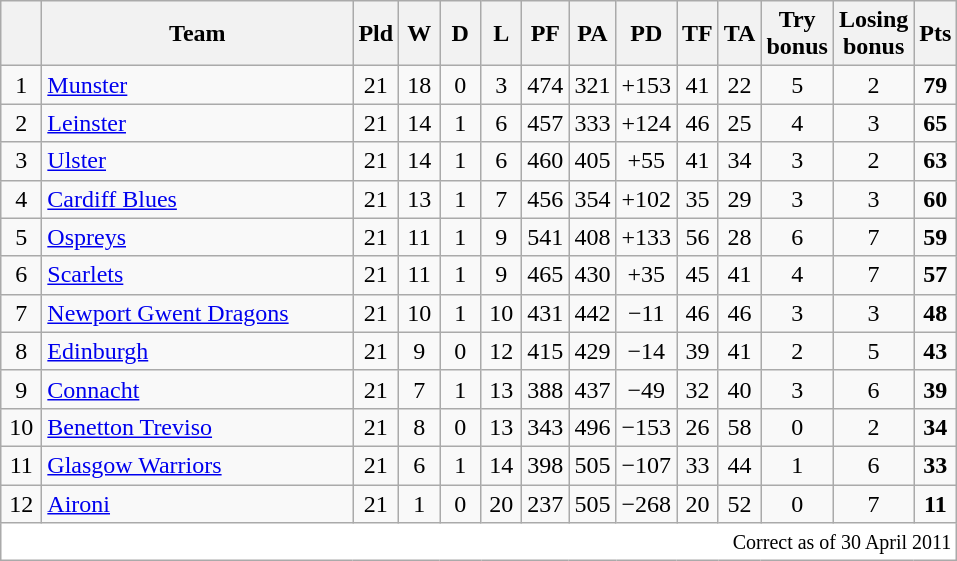<table class="wikitable" style="float:left; margin-right:15px; text-align: center;">
<tr>
<th width="20"></th>
<th width="200">Team</th>
<th width="20">Pld</th>
<th width="20">W</th>
<th width="20">D</th>
<th width="20">L</th>
<th width="20">PF</th>
<th width="20">PA</th>
<th width="20">PD</th>
<th width="20">TF</th>
<th width="20">TA</th>
<th width="20">Try bonus</th>
<th width="20">Losing bonus</th>
<th width="20">Pts</th>
</tr>
<tr>
<td>1</td>
<td align=left> <a href='#'>Munster</a></td>
<td>21</td>
<td>18</td>
<td>0</td>
<td>3</td>
<td>474</td>
<td>321</td>
<td>+153</td>
<td>41</td>
<td>22</td>
<td>5</td>
<td>2</td>
<td><strong>79</strong></td>
</tr>
<tr>
<td>2</td>
<td align=left> <a href='#'>Leinster</a></td>
<td>21</td>
<td>14</td>
<td>1</td>
<td>6</td>
<td>457</td>
<td>333</td>
<td>+124</td>
<td>46</td>
<td>25</td>
<td>4</td>
<td>3</td>
<td><strong>65</strong></td>
</tr>
<tr>
<td>3</td>
<td align=left> <a href='#'>Ulster</a></td>
<td>21</td>
<td>14</td>
<td>1</td>
<td>6</td>
<td>460</td>
<td>405</td>
<td>+55</td>
<td>41</td>
<td>34</td>
<td>3</td>
<td>2</td>
<td><strong>63</strong></td>
</tr>
<tr>
<td>4</td>
<td align=left> <a href='#'>Cardiff Blues</a></td>
<td>21</td>
<td>13</td>
<td>1</td>
<td>7</td>
<td>456</td>
<td>354</td>
<td>+102</td>
<td>35</td>
<td>29</td>
<td>3</td>
<td>3</td>
<td><strong>60</strong></td>
</tr>
<tr>
<td>5</td>
<td align=left> <a href='#'>Ospreys</a></td>
<td>21</td>
<td>11</td>
<td>1</td>
<td>9</td>
<td>541</td>
<td>408</td>
<td>+133</td>
<td>56</td>
<td>28</td>
<td>6</td>
<td>7</td>
<td><strong>59</strong></td>
</tr>
<tr>
<td>6</td>
<td align=left> <a href='#'>Scarlets</a></td>
<td>21</td>
<td>11</td>
<td>1</td>
<td>9</td>
<td>465</td>
<td>430</td>
<td>+35</td>
<td>45</td>
<td>41</td>
<td>4</td>
<td>7</td>
<td><strong>57</strong></td>
</tr>
<tr>
<td>7</td>
<td align=left> <a href='#'>Newport Gwent Dragons</a></td>
<td>21</td>
<td>10</td>
<td>1</td>
<td>10</td>
<td>431</td>
<td>442</td>
<td>−11</td>
<td>46</td>
<td>46</td>
<td>3</td>
<td>3</td>
<td><strong>48</strong></td>
</tr>
<tr>
<td>8</td>
<td align=left> <a href='#'>Edinburgh</a></td>
<td>21</td>
<td>9</td>
<td>0</td>
<td>12</td>
<td>415</td>
<td>429</td>
<td>−14</td>
<td>39</td>
<td>41</td>
<td>2</td>
<td>5</td>
<td><strong>43</strong></td>
</tr>
<tr>
<td>9</td>
<td align=left> <a href='#'>Connacht</a></td>
<td>21</td>
<td>7</td>
<td>1</td>
<td>13</td>
<td>388</td>
<td>437</td>
<td>−49</td>
<td>32</td>
<td>40</td>
<td>3</td>
<td>6</td>
<td><strong>39</strong></td>
</tr>
<tr>
<td>10</td>
<td align=left> <a href='#'>Benetton Treviso</a></td>
<td>21</td>
<td>8</td>
<td>0</td>
<td>13</td>
<td>343</td>
<td>496</td>
<td>−153</td>
<td>26</td>
<td>58</td>
<td>0</td>
<td>2</td>
<td><strong>34</strong></td>
</tr>
<tr>
<td>11</td>
<td align=left> <a href='#'>Glasgow Warriors</a></td>
<td>21</td>
<td>6</td>
<td>1</td>
<td>14</td>
<td>398</td>
<td>505</td>
<td>−107</td>
<td>33</td>
<td>44</td>
<td>1</td>
<td>6</td>
<td><strong>33</strong></td>
</tr>
<tr>
<td>12</td>
<td align=left> <a href='#'>Aironi</a></td>
<td>21</td>
<td>1</td>
<td>0</td>
<td>20</td>
<td>237</td>
<td>505</td>
<td>−268</td>
<td>20</td>
<td>52</td>
<td>0</td>
<td>7</td>
<td><strong>11</strong></td>
</tr>
<tr>
<td colspan="14" align="right" bgcolor="#FFFFFF" cellpadding="0" cellspacing="0"><small>Correct as of 30 April 2011</small></td>
</tr>
</table>
